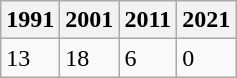<table class="wikitable">
<tr>
<th>1991</th>
<th>2001</th>
<th>2011</th>
<th>2021</th>
</tr>
<tr>
<td>13</td>
<td>18</td>
<td>6</td>
<td>0</td>
</tr>
</table>
